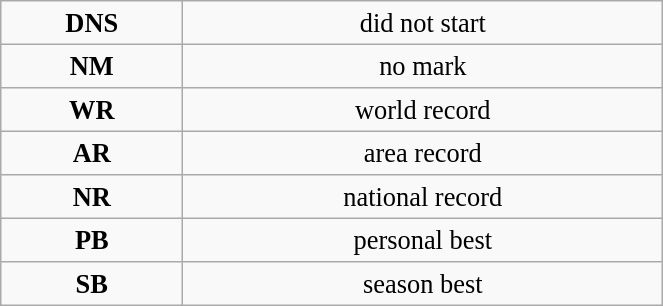<table class="wikitable" style=" text-align:center; font-size:110%;" width="35%">
<tr>
<td><strong>DNS</strong></td>
<td>did not start</td>
</tr>
<tr>
<td><strong>NM</strong></td>
<td>no mark</td>
</tr>
<tr>
<td><strong>WR</strong></td>
<td>world record</td>
</tr>
<tr>
<td><strong>AR</strong></td>
<td>area record</td>
</tr>
<tr>
<td><strong>NR</strong></td>
<td>national record</td>
</tr>
<tr>
<td><strong>PB</strong></td>
<td>personal best</td>
</tr>
<tr>
<td><strong>SB</strong></td>
<td>season best</td>
</tr>
</table>
